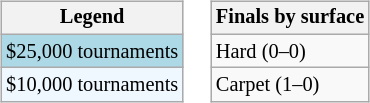<table>
<tr valign=top>
<td><br><table class=wikitable style="font-size:85%">
<tr>
<th>Legend</th>
</tr>
<tr style="background:lightblue;">
<td>$25,000 tournaments</td>
</tr>
<tr style="background:#f0f8ff;">
<td>$10,000 tournaments</td>
</tr>
</table>
</td>
<td><br><table class=wikitable style="font-size:85%">
<tr>
<th>Finals by surface</th>
</tr>
<tr>
<td>Hard (0–0)</td>
</tr>
<tr>
<td>Carpet (1–0)</td>
</tr>
</table>
</td>
</tr>
</table>
